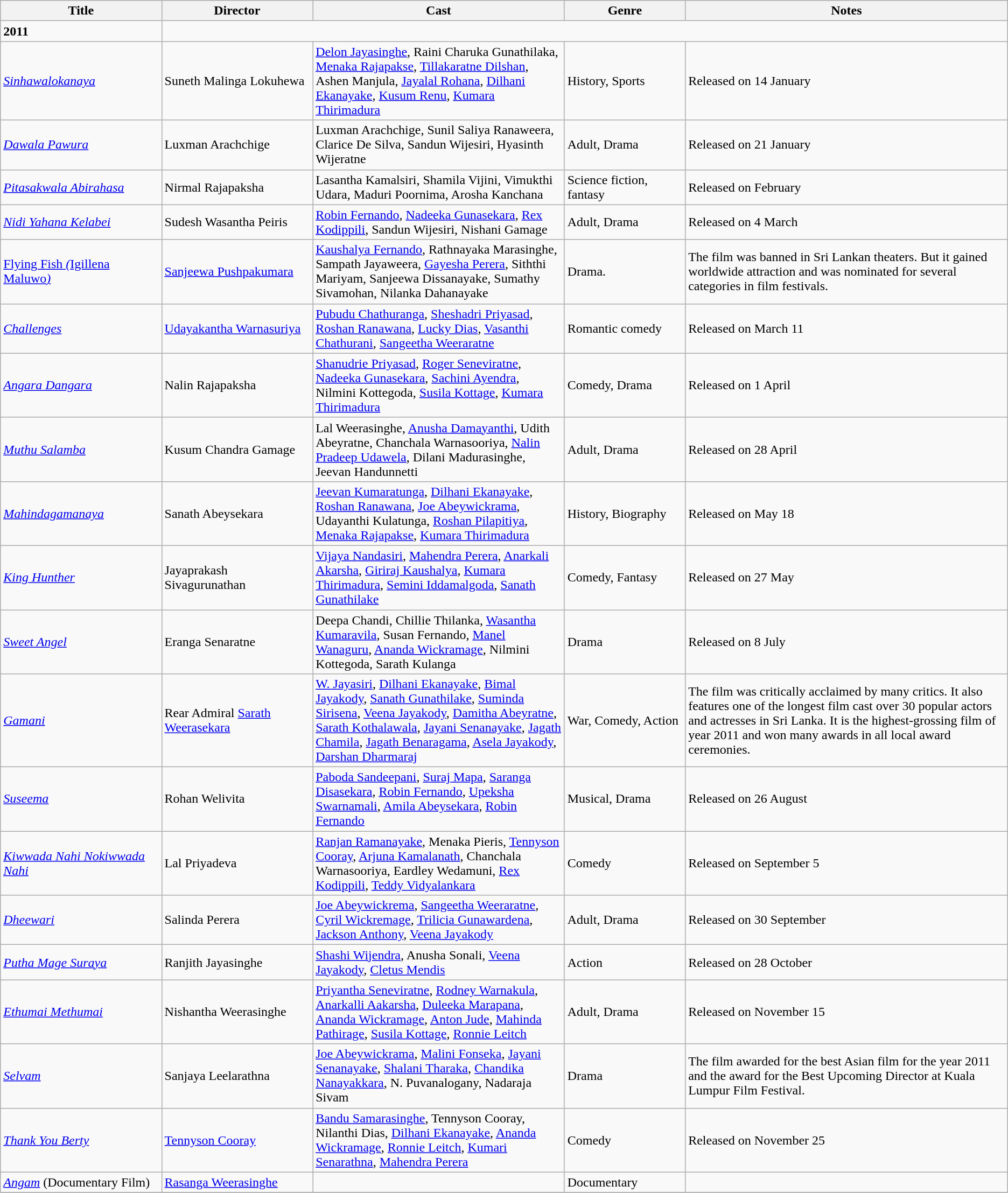<table class="wikitable">
<tr>
<th width=16%>Title</th>
<th width=15%>Director</th>
<th width=25%>Cast</th>
<th width=12%>Genre</th>
<th width=32%>Notes</th>
</tr>
<tr>
<td><strong>2011</strong></td>
</tr>
<tr>
<td><em><a href='#'>Sinhawalokanaya</a></em></td>
<td>Suneth Malinga Lokuhewa</td>
<td><a href='#'>Delon Jayasinghe</a>, Raini Charuka Gunathilaka, <a href='#'>Menaka Rajapakse</a>, <a href='#'>Tillakaratne Dilshan</a>, Ashen Manjula, <a href='#'>Jayalal Rohana</a>, <a href='#'>Dilhani Ekanayake</a>, <a href='#'>Kusum Renu</a>, <a href='#'>Kumara Thirimadura</a></td>
<td>History, Sports</td>
<td>Released on 14 January</td>
</tr>
<tr>
<td><em><a href='#'>Dawala Pawura</a></em></td>
<td>Luxman Arachchige</td>
<td>Luxman Arachchige, Sunil Saliya Ranaweera, Clarice De Silva, Sandun Wijesiri, Hyasinth Wijeratne</td>
<td>Adult, Drama</td>
<td>Released on 21 January</td>
</tr>
<tr>
<td><em><a href='#'>Pitasakwala Abirahasa</a></em></td>
<td>Nirmal Rajapaksha</td>
<td>Lasantha Kamalsiri, Shamila Vijini, Vimukthi Udara, Maduri Poornima, Arosha Kanchana</td>
<td>Science fiction, fantasy</td>
<td>Released on February</td>
</tr>
<tr>
<td><em><a href='#'>Nidi Yahana Kelabei</a></em></td>
<td>Sudesh Wasantha Peiris</td>
<td><a href='#'>Robin Fernando</a>, <a href='#'>Nadeeka Gunasekara</a>, <a href='#'>Rex Kodippili</a>, Sandun Wijesiri, Nishani Gamage</td>
<td>Adult, Drama</td>
<td>Released on 4 March</td>
</tr>
<tr>
<td><em><a href='#'></em>Flying Fish<em> (</em>Igillena Maluwo<em>)</a></em></td>
<td><a href='#'>Sanjeewa Pushpakumara</a></td>
<td><a href='#'>Kaushalya Fernando</a>, Rathnayaka Marasinghe, Sampath Jayaweera, <a href='#'>Gayesha Perera</a>, Siththi Mariyam, Sanjeewa Dissanayake, Sumathy Sivamohan, Nilanka Dahanayake</td>
<td>Drama.</td>
<td>The film was banned in Sri Lankan theaters. But it gained worldwide attraction and was nominated for several categories in film festivals.</td>
</tr>
<tr>
<td><em><a href='#'>Challenges</a></em></td>
<td><a href='#'>Udayakantha Warnasuriya</a></td>
<td><a href='#'>Pubudu Chathuranga</a>, <a href='#'>Sheshadri Priyasad</a>, <a href='#'>Roshan Ranawana</a>, <a href='#'>Lucky Dias</a>, <a href='#'>Vasanthi Chathurani</a>, <a href='#'>Sangeetha Weeraratne</a></td>
<td>Romantic comedy</td>
<td>Released on March 11</td>
</tr>
<tr>
<td><em><a href='#'>Angara Dangara</a></em></td>
<td>Nalin Rajapaksha</td>
<td><a href='#'>Shanudrie Priyasad</a>, <a href='#'>Roger Seneviratne</a>, <a href='#'>Nadeeka Gunasekara</a>, <a href='#'>Sachini Ayendra</a>, Nilmini Kottegoda, <a href='#'>Susila Kottage</a>, <a href='#'>Kumara Thirimadura</a></td>
<td>Comedy, Drama</td>
<td>Released on 1 April</td>
</tr>
<tr>
<td><em><a href='#'>Muthu Salamba</a></em></td>
<td>Kusum Chandra Gamage</td>
<td>Lal Weerasinghe, <a href='#'>Anusha Damayanthi</a>, Udith Abeyratne, Chanchala Warnasooriya, <a href='#'>Nalin Pradeep Udawela</a>, Dilani Madurasinghe, Jeevan Handunnetti</td>
<td>Adult, Drama</td>
<td>Released on 28 April</td>
</tr>
<tr>
<td><em><a href='#'>Mahindagamanaya</a></em></td>
<td>Sanath Abeysekara</td>
<td><a href='#'>Jeevan Kumaratunga</a>, <a href='#'>Dilhani Ekanayake</a>, <a href='#'>Roshan Ranawana</a>, <a href='#'>Joe Abeywickrama</a>, Udayanthi Kulatunga, <a href='#'>Roshan Pilapitiya</a>, <a href='#'>Menaka Rajapakse</a>, <a href='#'>Kumara Thirimadura</a></td>
<td>History, Biography</td>
<td>Released on May 18</td>
</tr>
<tr>
<td><em><a href='#'>King Hunther</a></em></td>
<td>Jayaprakash Sivagurunathan</td>
<td><a href='#'>Vijaya Nandasiri</a>, <a href='#'>Mahendra Perera</a>, <a href='#'>Anarkali Akarsha</a>, <a href='#'>Giriraj Kaushalya</a>, <a href='#'>Kumara Thirimadura</a>, <a href='#'>Semini Iddamalgoda</a>, <a href='#'>Sanath Gunathilake</a></td>
<td>Comedy, Fantasy</td>
<td>Released on 27 May</td>
</tr>
<tr>
<td><em><a href='#'>Sweet Angel</a></em></td>
<td>Eranga Senaratne</td>
<td>Deepa Chandi, Chillie Thilanka, <a href='#'>Wasantha Kumaravila</a>, Susan Fernando, <a href='#'>Manel Wanaguru</a>, <a href='#'>Ananda Wickramage</a>, Nilmini Kottegoda, Sarath Kulanga</td>
<td>Drama</td>
<td>Released on 8 July</td>
</tr>
<tr>
<td><em><a href='#'>Gamani</a></em></td>
<td>Rear Admiral <a href='#'>Sarath Weerasekara</a></td>
<td><a href='#'>W. Jayasiri</a>, <a href='#'>Dilhani Ekanayake</a>, <a href='#'>Bimal Jayakody</a>, <a href='#'>Sanath Gunathilake</a>, <a href='#'>Suminda Sirisena</a>, <a href='#'>Veena Jayakody</a>, <a href='#'>Damitha Abeyratne</a>, <a href='#'>Sarath Kothalawala</a>, <a href='#'>Jayani Senanayake</a>, <a href='#'>Jagath Chamila</a>, <a href='#'>Jagath Benaragama</a>, <a href='#'>Asela Jayakody</a>, <a href='#'>Darshan Dharmaraj</a></td>
<td>War, Comedy, Action</td>
<td>The film was critically acclaimed by many critics. It also features one of the longest film cast over 30 popular actors and actresses in Sri Lanka. It is the highest-grossing film of year 2011 and won many awards in all local award ceremonies.</td>
</tr>
<tr>
<td><em><a href='#'>Suseema</a></em></td>
<td>Rohan Welivita</td>
<td><a href='#'>Paboda Sandeepani</a>, <a href='#'>Suraj Mapa</a>, <a href='#'>Saranga Disasekara</a>, <a href='#'>Robin Fernando</a>, <a href='#'>Upeksha Swarnamali</a>, <a href='#'>Amila Abeysekara</a>, <a href='#'>Robin Fernando</a></td>
<td>Musical, Drama</td>
<td>Released on 26 August</td>
</tr>
<tr>
<td><em><a href='#'>Kiwwada Nahi Nokiwwada Nahi</a></em></td>
<td>Lal Priyadeva</td>
<td><a href='#'>Ranjan Ramanayake</a>, Menaka Pieris, <a href='#'>Tennyson Cooray</a>, <a href='#'>Arjuna Kamalanath</a>, Chanchala Warnasooriya, Eardley Wedamuni, <a href='#'>Rex Kodippili</a>, <a href='#'>Teddy Vidyalankara</a></td>
<td>Comedy</td>
<td>Released on September 5</td>
</tr>
<tr>
<td><em><a href='#'>Dheewari</a></em></td>
<td>Salinda Perera</td>
<td><a href='#'>Joe Abeywickrema</a>, <a href='#'>Sangeetha Weeraratne</a>, <a href='#'>Cyril Wickremage</a>, <a href='#'>Trilicia Gunawardena</a>, <a href='#'>Jackson Anthony</a>, <a href='#'>Veena Jayakody</a></td>
<td>Adult, Drama</td>
<td>Released on 30 September</td>
</tr>
<tr>
<td><em><a href='#'>Putha Mage Suraya</a></em></td>
<td>Ranjith Jayasinghe</td>
<td><a href='#'>Shashi Wijendra</a>, Anusha Sonali, <a href='#'>Veena Jayakody</a>, <a href='#'>Cletus Mendis</a></td>
<td>Action</td>
<td>Released on 28 October</td>
</tr>
<tr>
<td><em><a href='#'>Ethumai Methumai</a></em></td>
<td>Nishantha Weerasinghe</td>
<td><a href='#'>Priyantha Seneviratne</a>, <a href='#'>Rodney Warnakula</a>, <a href='#'>Anarkalli Aakarsha</a>, <a href='#'>Duleeka Marapana</a>, <a href='#'>Ananda Wickramage</a>, <a href='#'>Anton Jude</a>, <a href='#'>Mahinda Pathirage</a>, <a href='#'>Susila Kottage</a>, <a href='#'>Ronnie Leitch</a></td>
<td>Adult, Drama</td>
<td>Released on November 15</td>
</tr>
<tr>
<td><em><a href='#'>Selvam</a></em></td>
<td>Sanjaya Leelarathna</td>
<td><a href='#'>Joe Abeywickrama</a>, <a href='#'>Malini Fonseka</a>, <a href='#'>Jayani Senanayake</a>, <a href='#'>Shalani Tharaka</a>, <a href='#'>Chandika Nanayakkara</a>, N. Puvanalogany, Nadaraja Sivam</td>
<td>Drama</td>
<td>The film awarded for the best Asian film for the year 2011 and the award for the Best Upcoming Director at Kuala Lumpur Film Festival.</td>
</tr>
<tr>
<td><em><a href='#'>Thank You Berty</a></em></td>
<td><a href='#'>Tennyson Cooray</a></td>
<td><a href='#'>Bandu Samarasinghe</a>, Tennyson Cooray, Nilanthi Dias, <a href='#'>Dilhani Ekanayake</a>, <a href='#'>Ananda Wickramage</a>, <a href='#'>Ronnie Leitch</a>, <a href='#'>Kumari Senarathna</a>, <a href='#'>Mahendra Perera</a></td>
<td>Comedy</td>
<td>Released on November 25</td>
</tr>
<tr>
<td><em><a href='#'>Angam</a></em> (Documentary Film)</td>
<td><a href='#'>Rasanga Weerasinghe</a></td>
<td></td>
<td>Documentary</td>
<td></td>
</tr>
<tr>
</tr>
</table>
